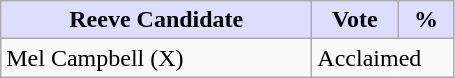<table class="wikitable">
<tr>
<th style="background:#ddf; width:200px;">Reeve Candidate </th>
<th style="background:#ddf; width:50px;">Vote</th>
<th style="background:#ddf; width:30px;">%</th>
</tr>
<tr>
<td>Mel Campbell (X)</td>
<td colspan="2">Acclaimed</td>
</tr>
</table>
